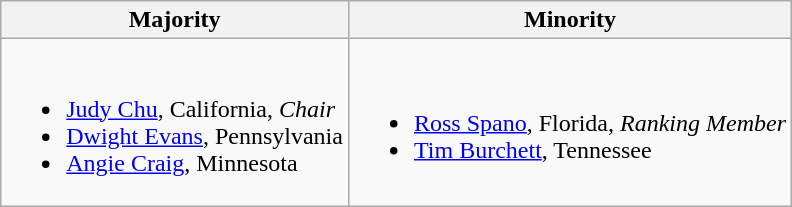<table class=wikitable>
<tr>
<th>Majority</th>
<th>Minority</th>
</tr>
<tr>
<td><br><ul><li><a href='#'>Judy Chu</a>, California, <em>Chair</em></li><li><a href='#'>Dwight Evans</a>, Pennsylvania</li><li><a href='#'>Angie Craig</a>, Minnesota</li></ul></td>
<td><br><ul><li><a href='#'>Ross Spano</a>, Florida, <em>Ranking Member</em></li><li><a href='#'>Tim Burchett</a>, Tennessee</li></ul></td>
</tr>
</table>
